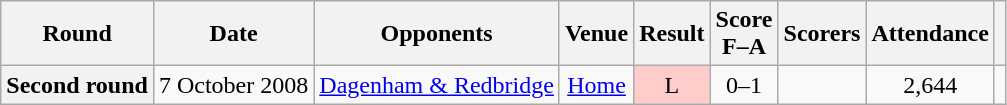<table class="wikitable plainrowheaders" style="text-align:center">
<tr>
<th scope="col">Round</th>
<th scope="col">Date</th>
<th scope="col">Opponents</th>
<th scope="col">Venue</th>
<th scope="col">Result</th>
<th scope="col">Score<br>F–A</th>
<th scope="col" class="unsortable">Scorers</th>
<th scope="col">Attendance</th>
<th scope="col" class="unsortable"></th>
</tr>
<tr>
<th scope="row">Second round</th>
<td>7 October 2008</td>
<td><a href='#'>Dagenham & Redbridge</a></td>
<td><a href='#'>Home</a></td>
<td style=background-color:#FFCCCC>L</td>
<td>0–1</td>
<td></td>
<td>2,644</td>
<td></td>
</tr>
</table>
